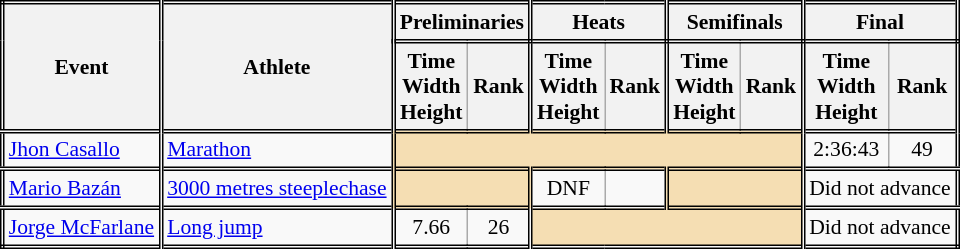<table class=wikitable style="font-size:90%; border: double;">
<tr>
<th rowspan="2" style="border-right:double">Event</th>
<th rowspan="2" style="border-right:double">Athlete</th>
<th colspan="2" style="border-right:double; border-bottom:double;">Preliminaries</th>
<th colspan="2" style="border-right:double; border-bottom:double;">Heats</th>
<th colspan="2" style="border-right:double; border-bottom:double;">Semifinals</th>
<th colspan="2" style="border-right:double; border-bottom:double;">Final</th>
</tr>
<tr>
<th>Time<br>Width<br>Height</th>
<th style="border-right:double">Rank</th>
<th>Time<br>Width<br>Height</th>
<th style="border-right:double">Rank</th>
<th>Time<br>Width<br>Height</th>
<th style="border-right:double">Rank</th>
<th>Time<br>Width<br>Height</th>
<th style="border-right:double">Rank</th>
</tr>
<tr style="border-top: double;">
<td style="border-right:double"><a href='#'>Jhon Casallo</a></td>
<td style="border-right:double"><a href='#'>Marathon</a></td>
<td style="border-right:double" colspan= 6 bgcolor="wheat"></td>
<td align=center>2:36:43</td>
<td align=center>49</td>
</tr>
<tr style="border-top: double;">
<td style="border-right:double"><a href='#'>Mario Bazán</a></td>
<td style="border-right:double"><a href='#'>3000 metres steeplechase</a></td>
<td style="border-right:double" colspan= 2 bgcolor="wheat"></td>
<td align=center>DNF</td>
<td align=center style="border-right:double"></td>
<td style="border-right:double" colspan= 2 bgcolor="wheat"></td>
<td colspan="2" align=center>Did not advance</td>
</tr>
<tr style="border-top: double;">
<td style="border-right:double"><a href='#'>Jorge McFarlane</a></td>
<td style="border-right:double"><a href='#'>Long jump</a></td>
<td align=center>7.66</td>
<td align=center style="border-right:double">26</td>
<td style="border-right:double" colspan= 4 bgcolor="wheat"></td>
<td colspan="2" align=center>Did not advance</td>
</tr>
</table>
